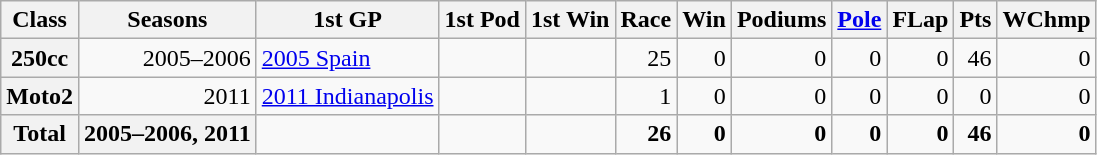<table class="wikitable">
<tr>
<th>Class</th>
<th>Seasons</th>
<th>1st GP</th>
<th>1st Pod</th>
<th>1st Win</th>
<th>Race</th>
<th>Win</th>
<th>Podiums</th>
<th><a href='#'>Pole</a></th>
<th>FLap</th>
<th>Pts</th>
<th>WChmp</th>
</tr>
<tr align="right">
<th>250cc</th>
<td>2005–2006</td>
<td align="left"><a href='#'>2005 Spain</a></td>
<td align="left"></td>
<td align="left"></td>
<td>25</td>
<td>0</td>
<td>0</td>
<td>0</td>
<td>0</td>
<td>46</td>
<td>0</td>
</tr>
<tr align="right">
<th>Moto2</th>
<td>2011</td>
<td align="left"><a href='#'>2011 Indianapolis</a></td>
<td align="left"></td>
<td align="left"></td>
<td>1</td>
<td>0</td>
<td>0</td>
<td>0</td>
<td>0</td>
<td>0</td>
<td>0</td>
</tr>
<tr align="right">
<th>Total</th>
<th>2005–2006, 2011</th>
<td></td>
<td></td>
<td></td>
<td><strong>26</strong></td>
<td><strong>0</strong></td>
<td><strong>0</strong></td>
<td><strong>0</strong></td>
<td><strong>0</strong></td>
<td><strong>46</strong></td>
<td><strong>0</strong></td>
</tr>
</table>
